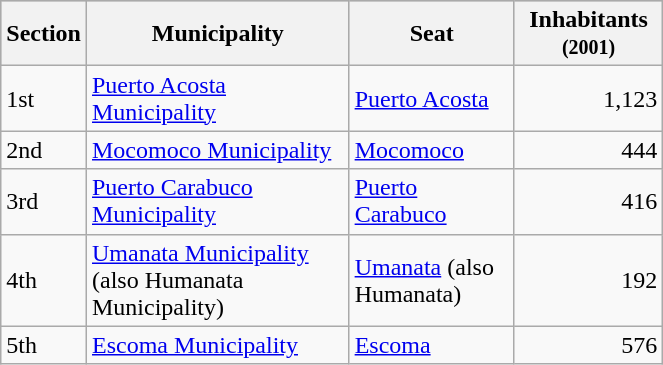<table class="wikitable" style="width:35%;">
<tr style="background:silver;">
<th><strong>Section</strong></th>
<th><strong>Municipality</strong></th>
<th><strong>Seat</strong></th>
<th><strong>Inhabitants</strong> <small> (2001) </small> </th>
</tr>
<tr>
<td>1st</td>
<td><a href='#'>Puerto Acosta Municipality</a></td>
<td><a href='#'>Puerto Acosta</a></td>
<td style="text-align:right;">1,123</td>
</tr>
<tr>
<td>2nd</td>
<td><a href='#'>Mocomoco Municipality</a></td>
<td><a href='#'>Mocomoco</a></td>
<td style="text-align:right;">444</td>
</tr>
<tr>
<td>3rd</td>
<td><a href='#'>Puerto Carabuco Municipality</a></td>
<td><a href='#'>Puerto Carabuco</a></td>
<td style="text-align:right;">416</td>
</tr>
<tr>
<td>4th</td>
<td><a href='#'>Umanata Municipality</a> (also Humanata Municipality)</td>
<td><a href='#'>Umanata</a> (also Humanata)</td>
<td style="text-align:right;">192</td>
</tr>
<tr>
<td>5th</td>
<td><a href='#'>Escoma Municipality</a></td>
<td><a href='#'>Escoma</a></td>
<td style="text-align:right;">576</td>
</tr>
</table>
